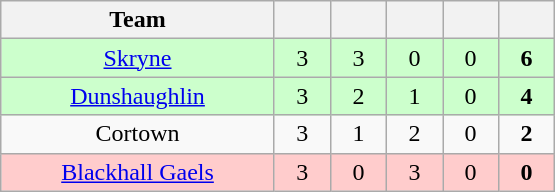<table class="wikitable" style="text-align:center">
<tr>
<th width="175">Team</th>
<th width="30"></th>
<th width="30"></th>
<th width="30"></th>
<th width="30"></th>
<th width="30"></th>
</tr>
<tr style="background:#cfc;">
<td><a href='#'>Skryne</a></td>
<td>3</td>
<td>3</td>
<td>0</td>
<td>0</td>
<td><strong>6</strong></td>
</tr>
<tr style="background:#cfc;">
<td><a href='#'>Dunshaughlin</a></td>
<td>3</td>
<td>2</td>
<td>1</td>
<td>0</td>
<td><strong>4</strong></td>
</tr>
<tr>
<td>Cortown</td>
<td>3</td>
<td>1</td>
<td>2</td>
<td>0</td>
<td><strong>2</strong></td>
</tr>
<tr style="background:#fcc;">
<td><a href='#'>Blackhall Gaels</a></td>
<td>3</td>
<td>0</td>
<td>3</td>
<td>0</td>
<td><strong>0</strong></td>
</tr>
</table>
